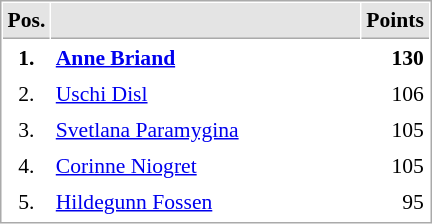<table cellspacing="1" cellpadding="3" style="border:1px solid #AAAAAA;font-size:90%">
<tr bgcolor="#E4E4E4">
<th style="border-bottom:1px solid #AAAAAA" width=10>Pos.</th>
<th style="border-bottom:1px solid #AAAAAA" width=200></th>
<th style="border-bottom:1px solid #AAAAAA" width=20>Points</th>
</tr>
<tr>
<td align="center"><strong>1.</strong></td>
<td> <strong><a href='#'>Anne Briand</a></strong></td>
<td align="right"><strong>130</strong></td>
</tr>
<tr>
<td align="center">2.</td>
<td> <a href='#'>Uschi Disl</a></td>
<td align="right">106</td>
</tr>
<tr>
<td align="center">3.</td>
<td> <a href='#'>Svetlana Paramygina</a></td>
<td align="right">105</td>
</tr>
<tr>
<td align="center">4.</td>
<td> <a href='#'>Corinne Niogret</a></td>
<td align="right">105</td>
</tr>
<tr>
<td align="center">5.</td>
<td> <a href='#'>Hildegunn Fossen</a></td>
<td align="right">95</td>
</tr>
<tr>
</tr>
</table>
